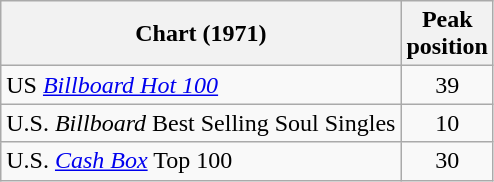<table class="wikitable sortable">
<tr>
<th>Chart (1971)</th>
<th>Peak<br>position</th>
</tr>
<tr>
<td>US <em><a href='#'>Billboard Hot 100</a></em></td>
<td align="center">39</td>
</tr>
<tr>
<td>U.S. <em>Billboard</em> Best Selling Soul Singles</td>
<td align="center">10</td>
</tr>
<tr>
<td>U.S. <a href='#'><em>Cash Box</em></a> Top 100</td>
<td align="center">30</td>
</tr>
</table>
